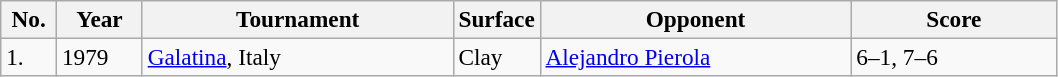<table class="wikitable" style=font-size:97%>
<tr>
<th width=30>No.</th>
<th width=50>Year</th>
<th width=200>Tournament</th>
<th width=50>Surface</th>
<th width=200>Opponent</th>
<th width=130>Score</th>
</tr>
<tr>
<td>1.</td>
<td>1979</td>
<td><a href='#'>Galatina</a>, Italy</td>
<td>Clay</td>
<td> <a href='#'>Alejandro Pierola</a></td>
<td>6–1, 7–6</td>
</tr>
</table>
